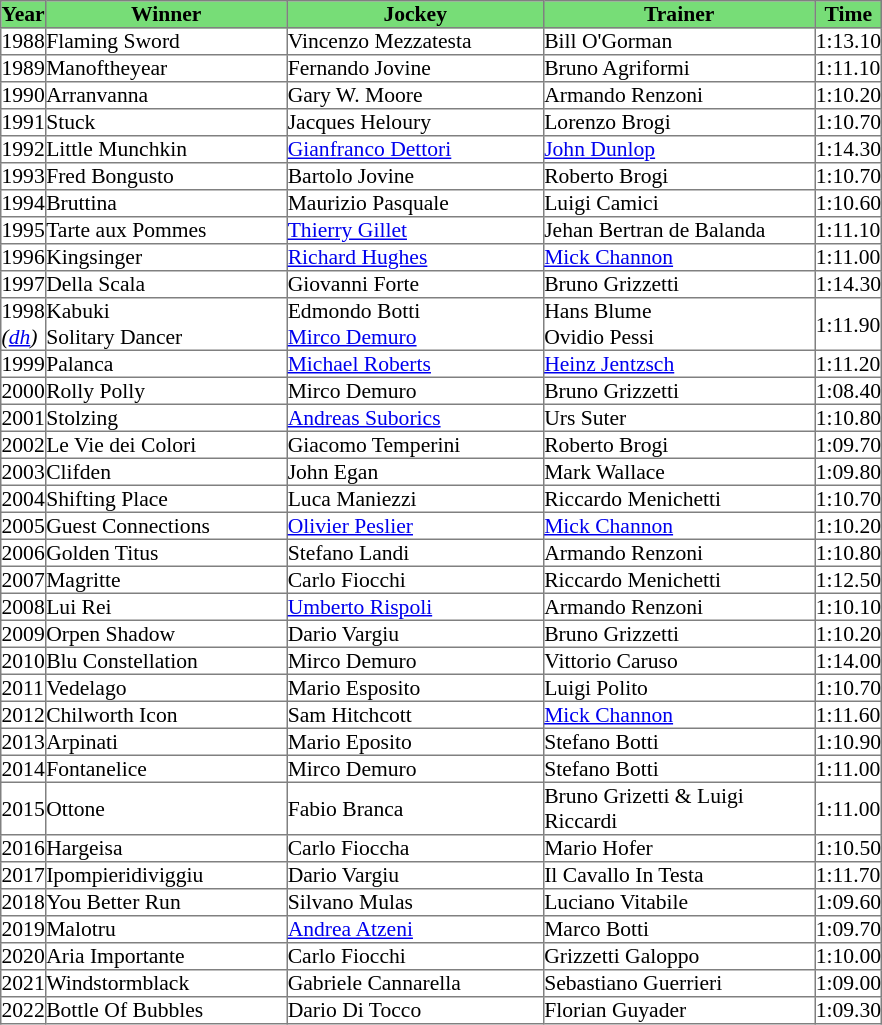<table class = "sortable" | border="1" cellpadding="0" style="border-collapse: collapse; font-size:90%">
<tr bgcolor="#77dd77" align="center">
<th>Year</th>
<th>Winner</th>
<th>Jockey</th>
<th>Trainer</th>
<th>Time</th>
</tr>
<tr>
<td>1988</td>
<td width=160px>Flaming Sword</td>
<td width=170px>Vincenzo Mezzatesta</td>
<td width=180px>Bill O'Gorman</td>
<td>1:13.10</td>
</tr>
<tr>
<td>1989</td>
<td>Manoftheyear</td>
<td>Fernando Jovine</td>
<td>Bruno Agriformi</td>
<td>1:11.10</td>
</tr>
<tr>
<td>1990</td>
<td>Arranvanna</td>
<td>Gary W. Moore</td>
<td>Armando Renzoni</td>
<td>1:10.20</td>
</tr>
<tr>
<td>1991</td>
<td>Stuck</td>
<td>Jacques Heloury</td>
<td>Lorenzo Brogi</td>
<td>1:10.70</td>
</tr>
<tr>
<td>1992</td>
<td>Little Munchkin</td>
<td><a href='#'>Gianfranco Dettori</a></td>
<td><a href='#'>John Dunlop</a></td>
<td>1:14.30</td>
</tr>
<tr>
<td>1993</td>
<td>Fred Bongusto</td>
<td>Bartolo Jovine</td>
<td>Roberto Brogi</td>
<td>1:10.70</td>
</tr>
<tr>
<td>1994</td>
<td>Bruttina</td>
<td>Maurizio Pasquale</td>
<td>Luigi Camici</td>
<td>1:10.60</td>
</tr>
<tr>
<td>1995</td>
<td>Tarte aux Pommes</td>
<td><a href='#'>Thierry Gillet</a></td>
<td>Jehan Bertran de Balanda</td>
<td>1:11.10</td>
</tr>
<tr>
<td>1996</td>
<td>Kingsinger</td>
<td><a href='#'>Richard Hughes</a></td>
<td><a href='#'>Mick Channon</a></td>
<td>1:11.00</td>
</tr>
<tr>
<td>1997</td>
<td>Della Scala</td>
<td>Giovanni Forte</td>
<td>Bruno Grizzetti</td>
<td>1:14.30</td>
</tr>
<tr>
<td>1998<br><em>(<a href='#'>dh</a>)</em></td>
<td>Kabuki<br>Solitary Dancer</td>
<td>Edmondo Botti<br><a href='#'>Mirco Demuro</a></td>
<td>Hans Blume<br>Ovidio Pessi</td>
<td>1:11.90</td>
</tr>
<tr>
<td>1999</td>
<td>Palanca</td>
<td><a href='#'>Michael Roberts</a></td>
<td><a href='#'>Heinz Jentzsch</a></td>
<td>1:11.20</td>
</tr>
<tr>
<td>2000</td>
<td>Rolly Polly</td>
<td>Mirco Demuro</td>
<td>Bruno Grizzetti</td>
<td>1:08.40</td>
</tr>
<tr>
<td>2001</td>
<td>Stolzing</td>
<td><a href='#'>Andreas Suborics</a></td>
<td>Urs Suter</td>
<td>1:10.80</td>
</tr>
<tr>
<td>2002</td>
<td>Le Vie dei Colori</td>
<td>Giacomo Temperini</td>
<td>Roberto Brogi</td>
<td>1:09.70</td>
</tr>
<tr>
<td>2003</td>
<td>Clifden</td>
<td>John Egan</td>
<td>Mark Wallace</td>
<td>1:09.80</td>
</tr>
<tr>
<td>2004</td>
<td>Shifting Place </td>
<td>Luca Maniezzi</td>
<td>Riccardo Menichetti</td>
<td>1:10.70</td>
</tr>
<tr>
<td>2005</td>
<td>Guest Connections</td>
<td><a href='#'>Olivier Peslier</a></td>
<td><a href='#'>Mick Channon</a></td>
<td>1:10.20</td>
</tr>
<tr>
<td>2006</td>
<td>Golden Titus</td>
<td>Stefano Landi</td>
<td>Armando Renzoni</td>
<td>1:10.80</td>
</tr>
<tr>
<td>2007</td>
<td>Magritte</td>
<td>Carlo Fiocchi</td>
<td>Riccardo Menichetti</td>
<td>1:12.50</td>
</tr>
<tr>
<td>2008</td>
<td>Lui Rei</td>
<td><a href='#'>Umberto Rispoli</a></td>
<td>Armando Renzoni</td>
<td>1:10.10</td>
</tr>
<tr>
<td>2009</td>
<td>Orpen Shadow</td>
<td>Dario Vargiu</td>
<td>Bruno Grizzetti</td>
<td>1:10.20</td>
</tr>
<tr>
<td>2010</td>
<td>Blu Constellation</td>
<td>Mirco Demuro</td>
<td>Vittorio Caruso</td>
<td>1:14.00</td>
</tr>
<tr>
<td>2011</td>
<td>Vedelago</td>
<td>Mario Esposito</td>
<td>Luigi Polito</td>
<td>1:10.70</td>
</tr>
<tr>
<td>2012</td>
<td>Chilworth Icon</td>
<td>Sam Hitchcott</td>
<td><a href='#'>Mick Channon</a></td>
<td>1:11.60</td>
</tr>
<tr>
<td>2013</td>
<td>Arpinati</td>
<td>Mario Eposito</td>
<td>Stefano Botti</td>
<td>1:10.90</td>
</tr>
<tr>
<td>2014</td>
<td>Fontanelice</td>
<td>Mirco Demuro</td>
<td>Stefano Botti</td>
<td>1:11.00</td>
</tr>
<tr>
<td>2015</td>
<td>Ottone</td>
<td>Fabio Branca</td>
<td>Bruno Grizetti & Luigi Riccardi</td>
<td>1:11.00</td>
</tr>
<tr>
<td>2016</td>
<td>Hargeisa</td>
<td>Carlo Fioccha</td>
<td>Mario Hofer</td>
<td>1:10.50</td>
</tr>
<tr>
<td>2017</td>
<td>Ipompieridiviggiu</td>
<td>Dario Vargiu</td>
<td>Il Cavallo In Testa</td>
<td>1:11.70</td>
</tr>
<tr>
<td>2018</td>
<td>You Better Run</td>
<td>Silvano Mulas</td>
<td>Luciano Vitabile</td>
<td>1:09.60</td>
</tr>
<tr>
<td>2019</td>
<td>Malotru</td>
<td><a href='#'>Andrea Atzeni</a></td>
<td>Marco Botti</td>
<td>1:09.70</td>
</tr>
<tr>
<td>2020</td>
<td>Aria Importante</td>
<td>Carlo Fiocchi</td>
<td>Grizzetti Galoppo</td>
<td>1:10.00</td>
</tr>
<tr>
<td>2021</td>
<td>Windstormblack</td>
<td>Gabriele Cannarella</td>
<td>Sebastiano Guerrieri</td>
<td>1:09.00</td>
</tr>
<tr>
<td>2022</td>
<td>Bottle Of Bubbles</td>
<td>Dario Di Tocco</td>
<td>Florian Guyader</td>
<td>1:09.30</td>
</tr>
</table>
